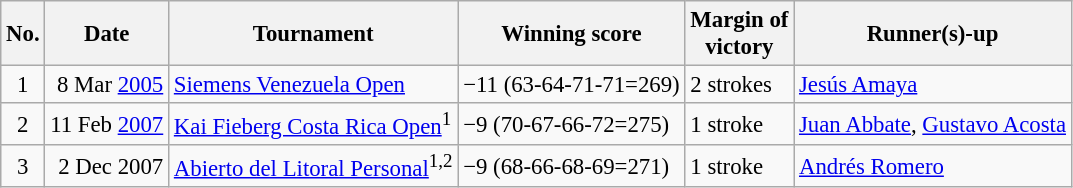<table class="wikitable" style="font-size:95%;">
<tr>
<th>No.</th>
<th>Date</th>
<th>Tournament</th>
<th>Winning score</th>
<th>Margin of<br>victory</th>
<th>Runner(s)-up</th>
</tr>
<tr>
<td align=center>1</td>
<td align=right>8 Mar <a href='#'>2005</a></td>
<td><a href='#'>Siemens Venezuela Open</a></td>
<td>−11 (63-64-71-71=269)</td>
<td>2 strokes</td>
<td> <a href='#'>Jesús Amaya</a></td>
</tr>
<tr>
<td align=center>2</td>
<td align=right>11 Feb <a href='#'>2007</a></td>
<td><a href='#'>Kai Fieberg Costa Rica Open</a><sup>1</sup></td>
<td>−9 (70-67-66-72=275)</td>
<td>1 stroke</td>
<td> <a href='#'>Juan Abbate</a>,  <a href='#'>Gustavo Acosta</a></td>
</tr>
<tr>
<td align=center>3</td>
<td align=right>2 Dec 2007</td>
<td><a href='#'>Abierto del Litoral Personal</a><sup>1,2</sup></td>
<td>−9 (68-66-68-69=271)</td>
<td>1 stroke</td>
<td> <a href='#'>Andrés Romero</a></td>
</tr>
</table>
